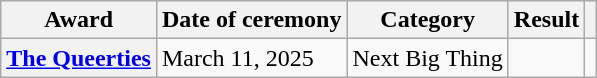<table class="wikitable plainrowheaders sortable">
<tr>
<th scope="col">Award</th>
<th scope="col">Date of ceremony</th>
<th scope="col">Category</th>
<th scope="col">Result</th>
<th scope="col" class="unsortable"></th>
</tr>
<tr>
<th scope="row"><a href='#'>The Queerties</a></th>
<td rowspan="2">March 11, 2025</td>
<td>Next Big Thing</td>
<td></td>
<td style="text-align:center;"></td>
</tr>
</table>
